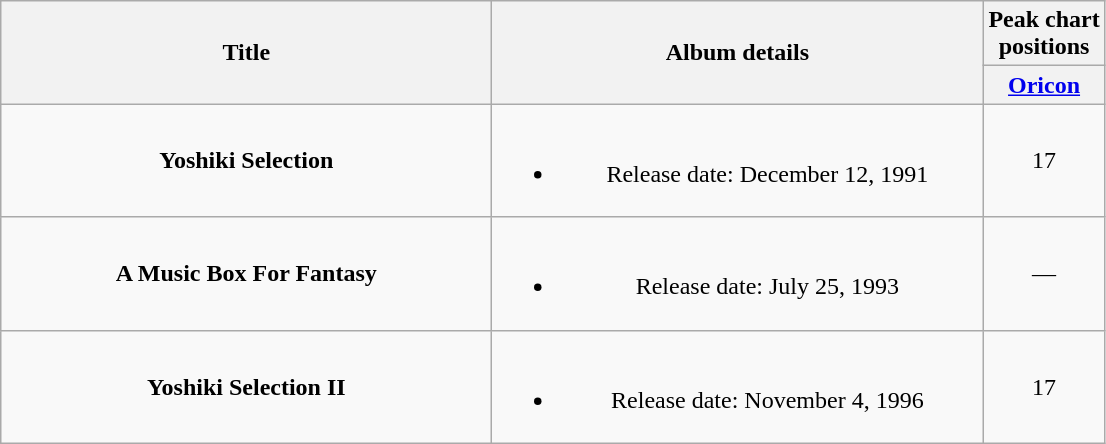<table class="wikitable plainrowheaders" style="text-align:center;">
<tr>
<th rowspan="2" style="width:20em;">Title</th>
<th rowspan="2" style="width:20em;">Album details</th>
<th>Peak chart<br> positions</th>
</tr>
<tr>
<th><a href='#'>Oricon</a></th>
</tr>
<tr>
<td><strong>Yoshiki Selection</strong></td>
<td><br><ul><li>Release date: December 12, 1991</li></ul></td>
<td>17</td>
</tr>
<tr>
<td><strong>A Music Box For Fantasy</strong></td>
<td><br><ul><li>Release date: July 25, 1993</li></ul></td>
<td>—</td>
</tr>
<tr>
<td><strong>Yoshiki Selection II</strong></td>
<td><br><ul><li>Release date: November 4, 1996</li></ul></td>
<td>17</td>
</tr>
</table>
